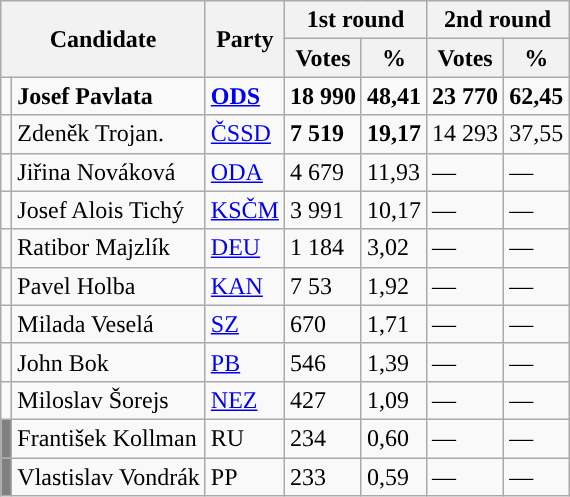<table class="wikitable sortable">
<tr>
<th colspan="2" rowspan="2">Candidate</th>
<th rowspan="2">Party</th>
<th colspan="2">1st round</th>
<th colspan="2">2nd round</th>
</tr>
<tr>
<th>Votes</th>
<th>%</th>
<th>Votes</th>
<th>%</th>
</tr>
<tr>
<td style="background-color:"></td>
<td><strong>Josef Pavlata</strong></td>
<td><a href='#'><strong>ODS</strong></a></td>
<td><strong>18 990</strong></td>
<td><strong>48,41</strong></td>
<td><strong>23 770</strong></td>
<td><strong>62,45</strong></td>
</tr>
<tr>
<td style="background-color:"></td>
<td>Zdeněk Trojan.</td>
<td><a href='#'>ČSSD</a></td>
<td><strong>7 519</strong></td>
<td><strong>19,17</strong></td>
<td>14 293</td>
<td>37,55</td>
</tr>
<tr>
<td style="background-color:"></td>
<td>Jiřina Nováková</td>
<td><a href='#'>ODA</a></td>
<td>4 679</td>
<td>11,93</td>
<td>—</td>
<td>—</td>
</tr>
<tr>
<td style="background-color:"></td>
<td>Josef Alois Tichý</td>
<td><a href='#'>KSČM</a></td>
<td>3 991</td>
<td>10,17</td>
<td>—</td>
<td>—</td>
</tr>
<tr>
<td style="background-color:"></td>
<td>Ratibor Majzlík</td>
<td><a href='#'>DEU</a></td>
<td>1 184</td>
<td>3,02</td>
<td>—</td>
<td>—</td>
</tr>
<tr>
<td style="background-color:"></td>
<td>Pavel Holba</td>
<td><a href='#'>KAN</a></td>
<td>7 53</td>
<td>1,92</td>
<td>—</td>
<td>—</td>
</tr>
<tr>
<td style="background-color:"></td>
<td>Milada Veselá</td>
<td><a href='#'>SZ</a></td>
<td>670</td>
<td>1,71</td>
<td>—</td>
<td>—</td>
</tr>
<tr>
<td style="background-color:"></td>
<td>John Bok</td>
<td><a href='#'>PB</a></td>
<td>546</td>
<td>1,39</td>
<td>—</td>
<td>—</td>
</tr>
<tr>
<td style="background-color:"></td>
<td>Miloslav Šorejs</td>
<td><a href='#'>NEZ</a></td>
<td>427</td>
<td>1,09</td>
<td>—</td>
<td>—</td>
</tr>
<tr>
<td style="background-color:grey;"></td>
<td>František Kollman</td>
<td>RU</td>
<td>234</td>
<td>0,60</td>
<td>—</td>
<td>—</td>
</tr>
<tr>
<td style="background-color:grey;"></td>
<td>Vlastislav Vondrák</td>
<td>PP</td>
<td>233</td>
<td>0,59</td>
<td>—</td>
<td>—</td>
</tr>
</table>
